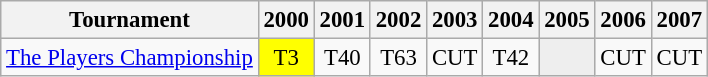<table class="wikitable" style="font-size:95%;text-align:center;">
<tr>
<th>Tournament</th>
<th>2000</th>
<th>2001</th>
<th>2002</th>
<th>2003</th>
<th>2004</th>
<th>2005</th>
<th>2006</th>
<th>2007</th>
</tr>
<tr>
<td align=left><a href='#'>The Players Championship</a></td>
<td style="background:yellow;">T3</td>
<td>T40</td>
<td>T63</td>
<td>CUT</td>
<td>T42</td>
<td style="background:#eeeeee;"></td>
<td>CUT</td>
<td>CUT</td>
</tr>
</table>
